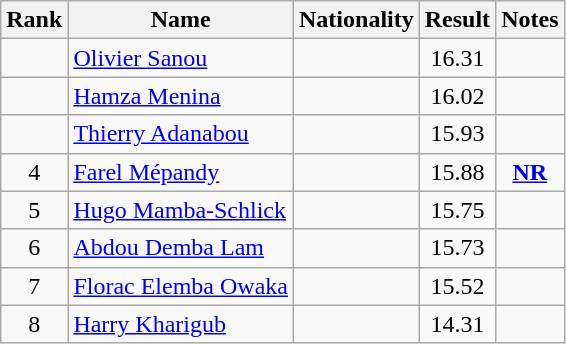<table class="wikitable sortable" style="text-align:center">
<tr>
<th>Rank</th>
<th>Name</th>
<th>Nationality</th>
<th>Result</th>
<th>Notes</th>
</tr>
<tr>
<td></td>
<td align=left><a href='#'>Olivier Sanou</a></td>
<td align=left></td>
<td>16.31</td>
<td></td>
</tr>
<tr>
<td></td>
<td align=left><a href='#'>Hamza Menina</a></td>
<td align=left></td>
<td>16.02</td>
<td></td>
</tr>
<tr>
<td></td>
<td align=left><a href='#'>Thierry Adanabou</a></td>
<td align=left></td>
<td>15.93</td>
<td></td>
</tr>
<tr>
<td>4</td>
<td align=left><a href='#'>Farel Mépandy</a></td>
<td align=left></td>
<td>15.88</td>
<td><strong><a href='#'>NR</a></strong></td>
</tr>
<tr>
<td>5</td>
<td align=left><a href='#'>Hugo Mamba-Schlick</a></td>
<td align=left></td>
<td>15.75</td>
<td></td>
</tr>
<tr>
<td>6</td>
<td align=left><a href='#'>Abdou Demba Lam</a></td>
<td align=left></td>
<td>15.73</td>
<td></td>
</tr>
<tr>
<td>7</td>
<td align=left><a href='#'>Florac Elemba Owaka</a></td>
<td align=left></td>
<td>15.52</td>
<td></td>
</tr>
<tr>
<td>8</td>
<td align=left><a href='#'>Harry Kharigub</a></td>
<td align=left></td>
<td>14.31</td>
<td></td>
</tr>
</table>
